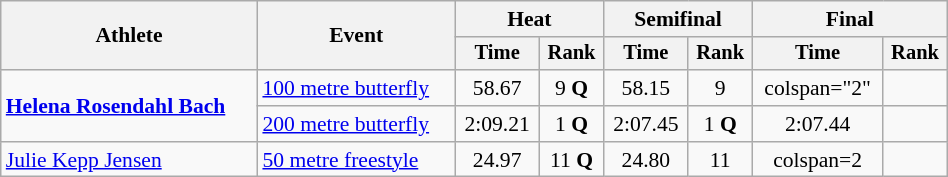<table class="wikitable" style="text-align:center; font-size:90%; width:50%;">
<tr>
<th rowspan="2">Athlete</th>
<th rowspan="2">Event</th>
<th colspan="2">Heat</th>
<th colspan="2">Semifinal</th>
<th colspan="2">Final</th>
</tr>
<tr style="font-size:95%">
<th>Time</th>
<th>Rank</th>
<th>Time</th>
<th>Rank</th>
<th>Time</th>
<th>Rank</th>
</tr>
<tr>
<td align=left rowspan=2><strong><a href='#'>Helena Rosendahl Bach</a></strong></td>
<td align=left><a href='#'>100 metre butterfly</a></td>
<td>58.67</td>
<td>9 <strong>Q</strong></td>
<td>58.15</td>
<td>9</td>
<td>colspan="2" </td>
</tr>
<tr>
<td align=left><a href='#'>200 metre butterfly</a></td>
<td>2:09.21</td>
<td>1 <strong>Q</strong></td>
<td>2:07.45</td>
<td>1 <strong>Q</strong></td>
<td>2:07.44</td>
<td></td>
</tr>
<tr>
<td align=left><a href='#'>Julie Kepp Jensen</a></td>
<td align=left><a href='#'>50 metre freestyle</a></td>
<td>24.97</td>
<td>11 <strong>Q</strong></td>
<td>24.80</td>
<td>11</td>
<td>colspan=2 </td>
</tr>
</table>
